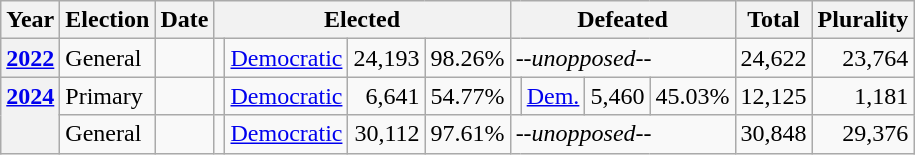<table class=wikitable>
<tr>
<th>Year</th>
<th>Election</th>
<th>Date</th>
<th ! colspan="4">Elected</th>
<th ! colspan="4">Defeated</th>
<th>Total</th>
<th>Plurality</th>
</tr>
<tr>
<th valign="top"><a href='#'>2022</a></th>
<td valign="top">General</td>
<td valign="top"></td>
<td valign="top"></td>
<td valign="top" ><a href='#'>Democratic</a></td>
<td valign="top" align="right">24,193</td>
<td valign="top" align="right">98.26%</td>
<td valign="top" colspan="4"><em>--unopposed--</em></td>
<td valign="top" align="right">24,622</td>
<td valign="top" align="right">23,764</td>
</tr>
<tr>
<th rowspan="2" valign="top"><a href='#'>2024</a></th>
<td valign="top">Primary</td>
<td valign="top"></td>
<td valign="top"></td>
<td valign="top" ><a href='#'>Democratic</a></td>
<td valign="top" align="right">6,641</td>
<td valign="top" align="right">54.77%</td>
<td valign="top"></td>
<td valign="top" ><a href='#'>Dem.</a></td>
<td valign="top" align="right">5,460</td>
<td valign="top" align="right">45.03%</td>
<td valign="top" align="right">12,125</td>
<td valign="top" align="right">1,181</td>
</tr>
<tr>
<td valign="top">General</td>
<td valign="top"></td>
<td valign="top"></td>
<td valign="top" ><a href='#'>Democratic</a></td>
<td valign="top" align="right">30,112</td>
<td valign="top" align="right">97.61%</td>
<td valign="top" colspan="4"><em>--unopposed--</em></td>
<td valign="top" align="right">30,848</td>
<td valign="top" align="right">29,376</td>
</tr>
</table>
